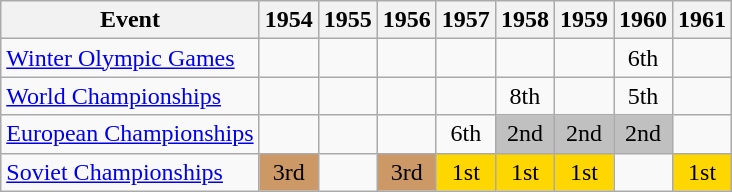<table class="wikitable" style="text-align:center">
<tr>
<th>Event</th>
<th>1954</th>
<th>1955</th>
<th>1956</th>
<th>1957</th>
<th>1958</th>
<th>1959</th>
<th>1960</th>
<th>1961</th>
</tr>
<tr>
<td align=left><a href='#'>Winter Olympic Games</a></td>
<td></td>
<td></td>
<td></td>
<td></td>
<td></td>
<td></td>
<td>6th</td>
<td></td>
</tr>
<tr>
<td align=left><a href='#'>World Championships</a></td>
<td></td>
<td></td>
<td></td>
<td></td>
<td>8th</td>
<td></td>
<td>5th</td>
<td></td>
</tr>
<tr>
<td align=left><a href='#'>European Championships</a></td>
<td></td>
<td></td>
<td></td>
<td>6th</td>
<td bgcolor=silver>2nd</td>
<td bgcolor=silver>2nd</td>
<td bgcolor=silver>2nd</td>
<td></td>
</tr>
<tr>
<td align=left><a href='#'>Soviet Championships</a></td>
<td bgcolor=cc9966>3rd</td>
<td></td>
<td bgcolor=cc9966>3rd</td>
<td bgcolor=gold>1st</td>
<td bgcolor=gold>1st</td>
<td bgcolor=gold>1st</td>
<td></td>
<td bgcolor=gold>1st</td>
</tr>
</table>
